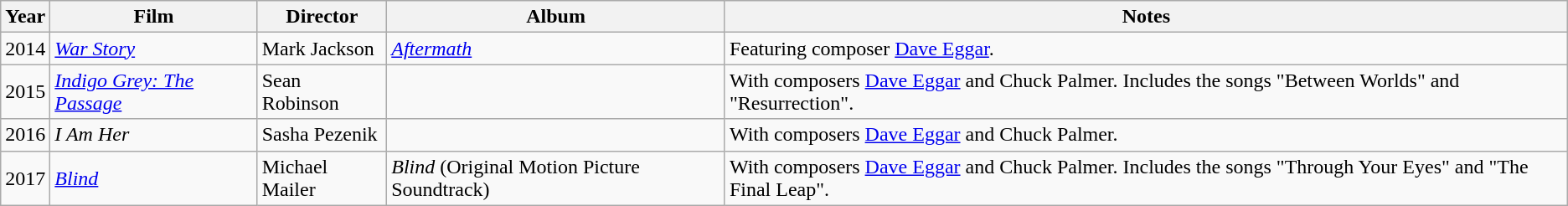<table class="wikitable">
<tr>
<th>Year</th>
<th>Film</th>
<th>Director</th>
<th>Album</th>
<th>Notes</th>
</tr>
<tr>
<td>2014</td>
<td><em><a href='#'>War Story</a></em></td>
<td>Mark Jackson</td>
<td><em><a href='#'>Aftermath</a></em></td>
<td>Featuring composer <a href='#'>Dave Eggar</a>.</td>
</tr>
<tr>
<td>2015</td>
<td><em><a href='#'>Indigo Grey: The Passage</a></em></td>
<td>Sean Robinson</td>
<td></td>
<td>With composers <a href='#'>Dave Eggar</a> and Chuck Palmer. Includes the songs "Between Worlds" and "Resurrection".</td>
</tr>
<tr>
<td>2016</td>
<td><em>I Am Her</em></td>
<td>Sasha Pezenik</td>
<td></td>
<td>With composers <a href='#'>Dave Eggar</a> and Chuck Palmer.</td>
</tr>
<tr>
<td>2017</td>
<td><em><a href='#'>Blind</a></em></td>
<td>Michael Mailer</td>
<td><em>Blind</em> (Original Motion Picture Soundtrack)</td>
<td>With composers <a href='#'>Dave Eggar</a> and Chuck Palmer. Includes the songs "Through Your Eyes" and "The Final Leap".</td>
</tr>
</table>
